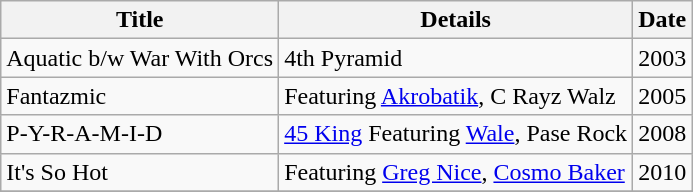<table class="wikitable">
<tr>
<th>Title</th>
<th>Details</th>
<th>Date</th>
</tr>
<tr>
<td>Aquatic b/w War With Orcs</td>
<td>4th Pyramid</td>
<td>2003</td>
</tr>
<tr>
<td>Fantazmic</td>
<td>Featuring <a href='#'>Akrobatik</a>, C Rayz Walz</td>
<td>2005</td>
</tr>
<tr>
<td>P-Y-R-A-M-I-D</td>
<td><a href='#'>45 King</a> Featuring <a href='#'>Wale</a>, Pase Rock</td>
<td>2008</td>
</tr>
<tr>
<td>It's So Hot</td>
<td>Featuring <a href='#'>Greg Nice</a>, <a href='#'>Cosmo Baker</a></td>
<td>2010</td>
</tr>
<tr>
</tr>
</table>
